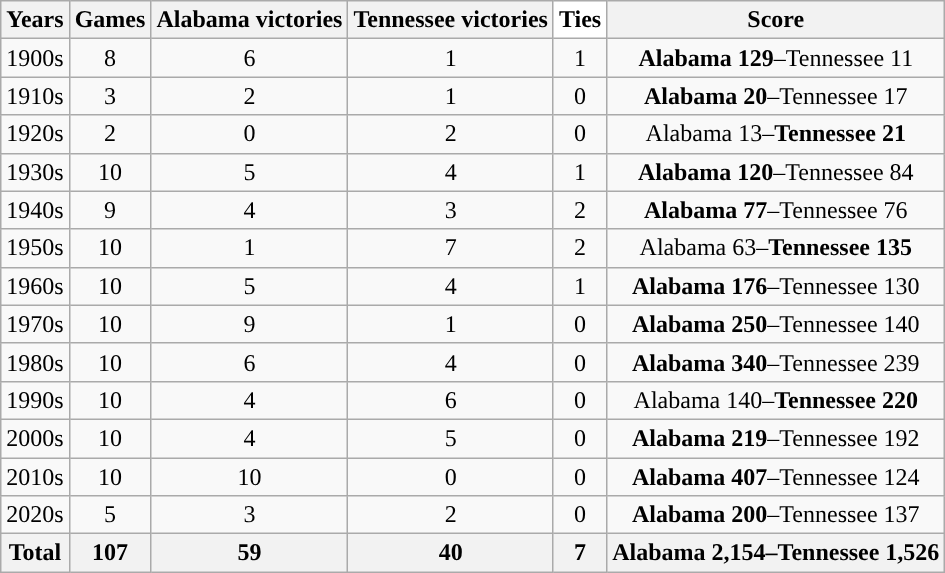<table class="wikitable sortable" style="text-align:center">
<tr>
<th>Years</th>
<th>Games</th>
<th>Alabama victories</th>
<th>Tennessee victories</th>
<th style="text-align:center; background:white; color:black;">Ties</th>
<th>Score</th>
</tr>
<tr>
<td>1900s</td>
<td>8</td>
<td>6</td>
<td>1</td>
<td>1</td>
<td><strong>Alabama 129</strong>–Tennessee 11</td>
</tr>
<tr>
<td>1910s</td>
<td>3</td>
<td>2</td>
<td>1</td>
<td>0</td>
<td><strong>Alabama 20</strong>–Tennessee 17</td>
</tr>
<tr>
<td>1920s</td>
<td>2</td>
<td>0</td>
<td>2</td>
<td>0</td>
<td>Alabama 13–<strong>Tennessee 21</strong></td>
</tr>
<tr>
<td>1930s</td>
<td>10</td>
<td>5</td>
<td>4</td>
<td>1</td>
<td><strong>Alabama 120</strong>–Tennessee 84</td>
</tr>
<tr>
<td>1940s</td>
<td>9</td>
<td>4</td>
<td>3</td>
<td>2</td>
<td><strong>Alabama 77</strong>–Tennessee 76</td>
</tr>
<tr>
<td>1950s</td>
<td>10</td>
<td>1</td>
<td>7</td>
<td>2</td>
<td>Alabama 63–<strong>Tennessee 135</strong></td>
</tr>
<tr>
<td>1960s</td>
<td>10</td>
<td>5</td>
<td>4</td>
<td>1</td>
<td><strong>Alabama 176</strong>–Tennessee 130</td>
</tr>
<tr>
<td>1970s</td>
<td>10</td>
<td>9</td>
<td>1</td>
<td>0</td>
<td><strong>Alabama 250</strong>–Tennessee 140</td>
</tr>
<tr>
<td>1980s</td>
<td>10</td>
<td>6</td>
<td>4</td>
<td>0</td>
<td><strong>Alabama 340</strong>–Tennessee 239</td>
</tr>
<tr>
<td>1990s</td>
<td>10</td>
<td>4</td>
<td>6</td>
<td>0</td>
<td>Alabama 140–<strong>Tennessee 220</strong></td>
</tr>
<tr>
<td>2000s</td>
<td>10</td>
<td>4</td>
<td>5</td>
<td>0</td>
<td><strong>Alabama 219</strong>–Tennessee 192</td>
</tr>
<tr>
<td>2010s</td>
<td>10</td>
<td>10</td>
<td>0</td>
<td>0</td>
<td><strong>Alabama 407</strong>–Tennessee 124</td>
</tr>
<tr>
<td>2020s</td>
<td>5</td>
<td>3</td>
<td>2</td>
<td>0</td>
<td><strong>Alabama 200</strong>–Tennessee 137</td>
</tr>
<tr>
<th>Total</th>
<th>107</th>
<th>59</th>
<th>40</th>
<th>7</th>
<th>Alabama 2,154–Tennessee 1,526</th>
</tr>
</table>
